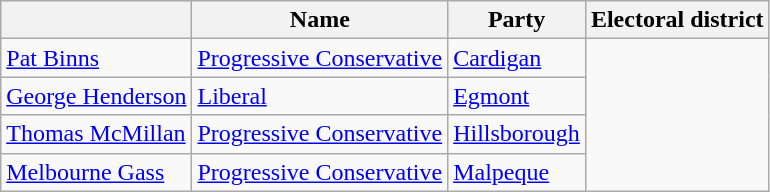<table class="wikitable">
<tr>
<th></th>
<th>Name</th>
<th>Party</th>
<th>Electoral district</th>
</tr>
<tr>
<td><a href='#'>Pat Binns</a></td>
<td><a href='#'>Progressive Conservative</a></td>
<td><a href='#'>Cardigan</a></td>
</tr>
<tr>
<td><a href='#'>George Henderson</a></td>
<td><a href='#'>Liberal</a></td>
<td><a href='#'>Egmont</a></td>
</tr>
<tr>
<td><a href='#'>Thomas McMillan</a></td>
<td><a href='#'>Progressive Conservative</a></td>
<td><a href='#'>Hillsborough</a></td>
</tr>
<tr>
<td><a href='#'>Melbourne Gass</a></td>
<td><a href='#'>Progressive Conservative</a></td>
<td><a href='#'>Malpeque</a></td>
</tr>
</table>
